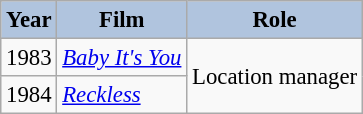<table class="wikitable" style="font-size:95%;">
<tr>
<th style="background:#B0C4DE;">Year</th>
<th style="background:#B0C4DE;">Film</th>
<th style="background:#B0C4DE;">Role</th>
</tr>
<tr>
<td>1983</td>
<td><em><a href='#'>Baby It's You</a></em></td>
<td rowspan=2>Location manager</td>
</tr>
<tr>
<td>1984</td>
<td><em><a href='#'>Reckless</a></em></td>
</tr>
</table>
